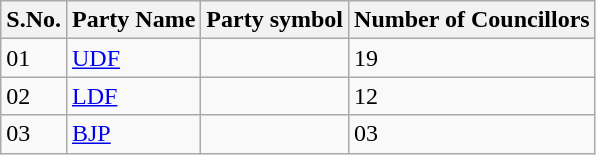<table class="sortable wikitable">
<tr>
<th>S.No.</th>
<th>Party Name</th>
<th>Party symbol</th>
<th>Number of Councillors</th>
</tr>
<tr>
<td>01</td>
<td><a href='#'>UDF</a></td>
<td></td>
<td>19</td>
</tr>
<tr>
<td>02</td>
<td><a href='#'>LDF</a></td>
<td></td>
<td>12</td>
</tr>
<tr>
<td>03</td>
<td><a href='#'>BJP</a></td>
<td></td>
<td>03</td>
</tr>
</table>
